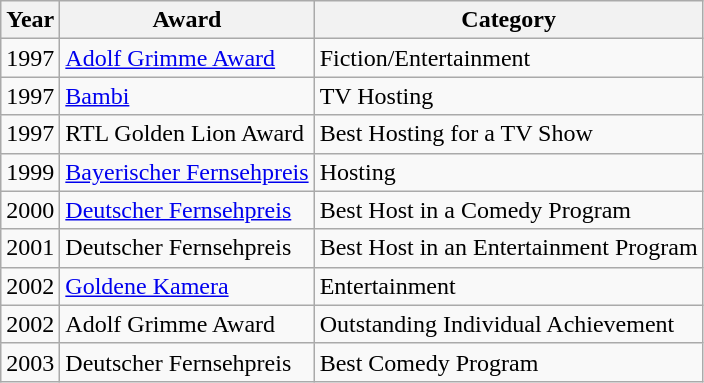<table class="wikitable">
<tr>
<th>Year</th>
<th>Award</th>
<th>Category</th>
</tr>
<tr>
<td>1997</td>
<td><a href='#'>Adolf Grimme Award</a></td>
<td>Fiction/Entertainment</td>
</tr>
<tr>
<td>1997</td>
<td><a href='#'>Bambi</a></td>
<td>TV Hosting</td>
</tr>
<tr>
<td>1997</td>
<td>RTL Golden Lion Award</td>
<td>Best Hosting for a TV Show</td>
</tr>
<tr>
<td>1999</td>
<td><a href='#'>Bayerischer Fernsehpreis</a></td>
<td>Hosting</td>
</tr>
<tr>
<td>2000</td>
<td><a href='#'>Deutscher Fernsehpreis</a></td>
<td>Best Host in a Comedy Program</td>
</tr>
<tr>
<td>2001</td>
<td>Deutscher Fernsehpreis</td>
<td>Best Host in an Entertainment Program</td>
</tr>
<tr>
<td>2002</td>
<td><a href='#'>Goldene Kamera</a></td>
<td>Entertainment</td>
</tr>
<tr>
<td>2002</td>
<td>Adolf Grimme Award</td>
<td>Outstanding Individual Achievement</td>
</tr>
<tr>
<td>2003</td>
<td>Deutscher Fernsehpreis</td>
<td>Best Comedy Program</td>
</tr>
</table>
